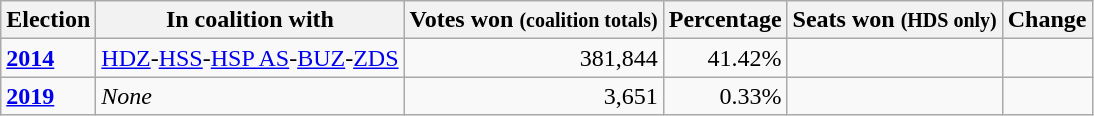<table class="wikitable">
<tr>
<th>Election</th>
<th>In coalition with</th>
<th>Votes won <small>(coalition totals)</small></th>
<th>Percentage</th>
<th>Seats won <small>(HDS only)</small></th>
<th>Change</th>
</tr>
<tr>
<td><a href='#'><strong>2014</strong></a></td>
<td><a href='#'>HDZ</a>-<a href='#'>HSS</a>-<a href='#'>HSP AS</a>-<a href='#'>BUZ</a>-<a href='#'>ZDS</a></td>
<td align=right>381,844</td>
<td align=right>41.42%</td>
<td></td>
<td align=center></td>
</tr>
<tr>
<td><a href='#'><strong>2019</strong></a></td>
<td><em>None</em></td>
<td align=right>3,651</td>
<td align=right>0.33%</td>
<td></td>
<td align=center></td>
</tr>
</table>
